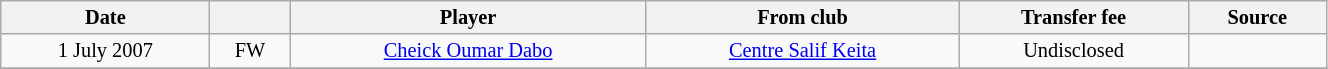<table class="wikitable sortable" style="width:70%; text-align:center; font-size:85%; text-align:centre;">
<tr>
<th>Date</th>
<th></th>
<th>Player</th>
<th>From club</th>
<th>Transfer fee</th>
<th>Source</th>
</tr>
<tr>
<td>1 July 2007</td>
<td>FW</td>
<td> <a href='#'>Cheick Oumar Dabo</a></td>
<td> <a href='#'>Centre Salif Keita</a></td>
<td>Undisclosed</td>
<td></td>
</tr>
<tr>
</tr>
</table>
